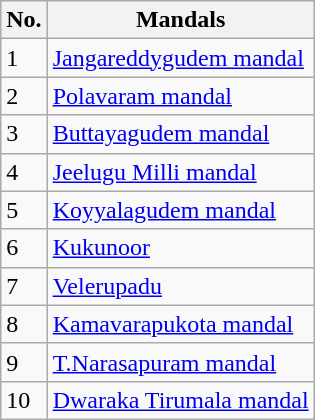<table class="wikitable">
<tr>
<th>No.</th>
<th>Mandals</th>
</tr>
<tr>
<td>1</td>
<td><a href='#'>Jangareddygudem mandal</a></td>
</tr>
<tr>
<td>2</td>
<td><a href='#'>Polavaram mandal</a></td>
</tr>
<tr>
<td>3</td>
<td><a href='#'>Buttayagudem mandal</a></td>
</tr>
<tr>
<td>4</td>
<td><a href='#'>Jeelugu Milli mandal</a></td>
</tr>
<tr>
<td>5</td>
<td><a href='#'>Koyyalagudem mandal</a></td>
</tr>
<tr>
<td>6</td>
<td><a href='#'>Kukunoor</a></td>
</tr>
<tr>
<td>7</td>
<td><a href='#'>Velerupadu</a></td>
</tr>
<tr>
<td>8</td>
<td><a href='#'>Kamavarapukota mandal</a></td>
</tr>
<tr>
<td>9</td>
<td><a href='#'>T.Narasapuram mandal</a></td>
</tr>
<tr>
<td>10</td>
<td><a href='#'>Dwaraka Tirumala mandal</a></td>
</tr>
</table>
